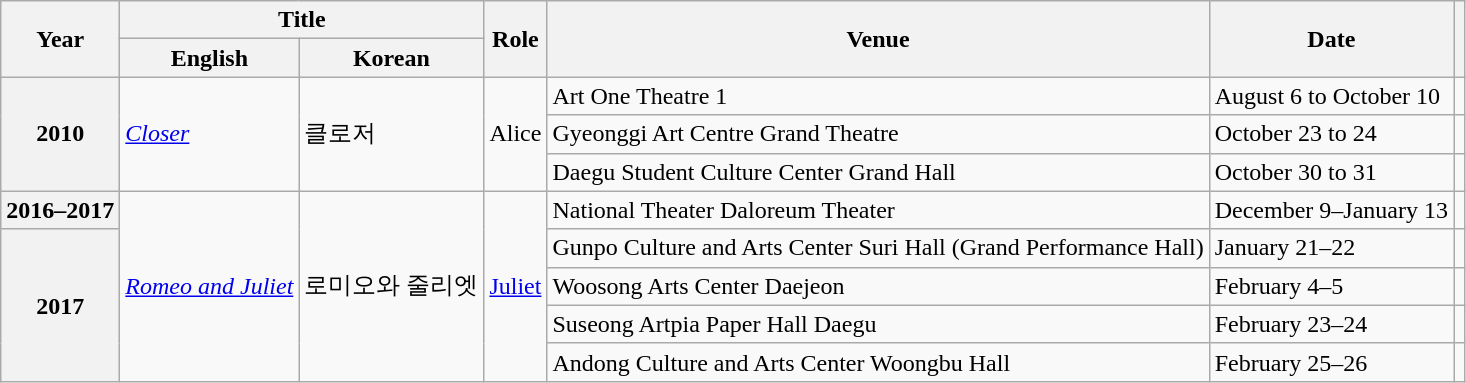<table class="wikitable sortable plainrowheaders" style="text-align:left; font-size:100%;">
<tr>
<th rowspan="2" scope="col">Year</th>
<th colspan="2" scope="col">Title</th>
<th rowspan="2" scope="col">Role</th>
<th rowspan="2" scope="col" class="unsortable">Venue</th>
<th rowspan="2" scope="col">Date</th>
<th rowspan="2" scope="col" class="unsortable"></th>
</tr>
<tr>
<th>English</th>
<th>Korean</th>
</tr>
<tr>
<th rowspan="3" scope="row">2010</th>
<td rowspan="3"><em><a href='#'>Closer</a></em></td>
<td rowspan="3">클로저</td>
<td rowspan="3">Alice</td>
<td>Art One Theatre 1</td>
<td>August 6 to October 10</td>
<td></td>
</tr>
<tr>
<td>Gyeonggi Art Centre Grand Theatre</td>
<td>October 23 to 24</td>
<td></td>
</tr>
<tr>
<td>Daegu Student Culture Center Grand Hall</td>
<td>October 30 to 31</td>
<td></td>
</tr>
<tr>
<th scope="row">2016–2017</th>
<td rowspan="5"><em><a href='#'>Romeo and Juliet</a></em></td>
<td rowspan="5">로미오와 줄리엣</td>
<td rowspan="5"><a href='#'>Juliet</a></td>
<td>National Theater Daloreum Theater</td>
<td>December 9–January  13</td>
<td></td>
</tr>
<tr>
<th scope="row" rowspan="4">2017</th>
<td>Gunpo Culture and Arts Center Suri Hall (Grand Performance Hall)</td>
<td>January 21–22</td>
<td></td>
</tr>
<tr>
<td>Woosong Arts Center Daejeon</td>
<td>February 4–5</td>
<td></td>
</tr>
<tr>
<td>Suseong Artpia Paper Hall Daegu</td>
<td>February 23–24</td>
<td></td>
</tr>
<tr>
<td>Andong Culture and Arts Center Woongbu Hall</td>
<td>February 25–26</td>
<td></td>
</tr>
</table>
